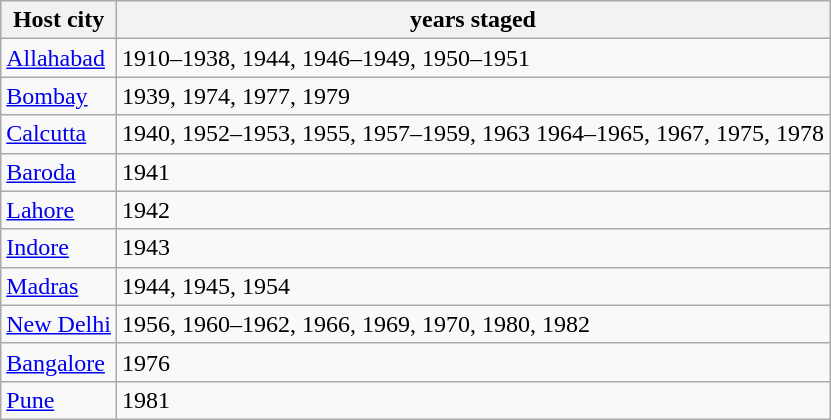<table class="wikitable">
<tr>
<th>Host city</th>
<th>years staged</th>
</tr>
<tr>
<td><a href='#'>Allahabad</a></td>
<td>1910–1938, 1944, 1946–1949, 1950–1951</td>
</tr>
<tr>
<td><a href='#'>Bombay</a></td>
<td>1939, 1974, 1977, 1979</td>
</tr>
<tr>
<td><a href='#'>Calcutta</a></td>
<td>1940, 1952–1953, 1955, 1957–1959, 1963 1964–1965, 1967, 1975, 1978</td>
</tr>
<tr>
<td><a href='#'>Baroda</a></td>
<td>1941</td>
</tr>
<tr>
<td><a href='#'>Lahore</a></td>
<td>1942</td>
</tr>
<tr>
<td><a href='#'>Indore</a></td>
<td>1943</td>
</tr>
<tr>
<td><a href='#'>Madras</a></td>
<td>1944, 1945, 1954</td>
</tr>
<tr>
<td><a href='#'>New Delhi</a></td>
<td>1956, 1960–1962, 1966, 1969, 1970, 1980, 1982</td>
</tr>
<tr>
<td><a href='#'>Bangalore</a></td>
<td>1976</td>
</tr>
<tr>
<td><a href='#'>Pune</a></td>
<td>1981</td>
</tr>
</table>
